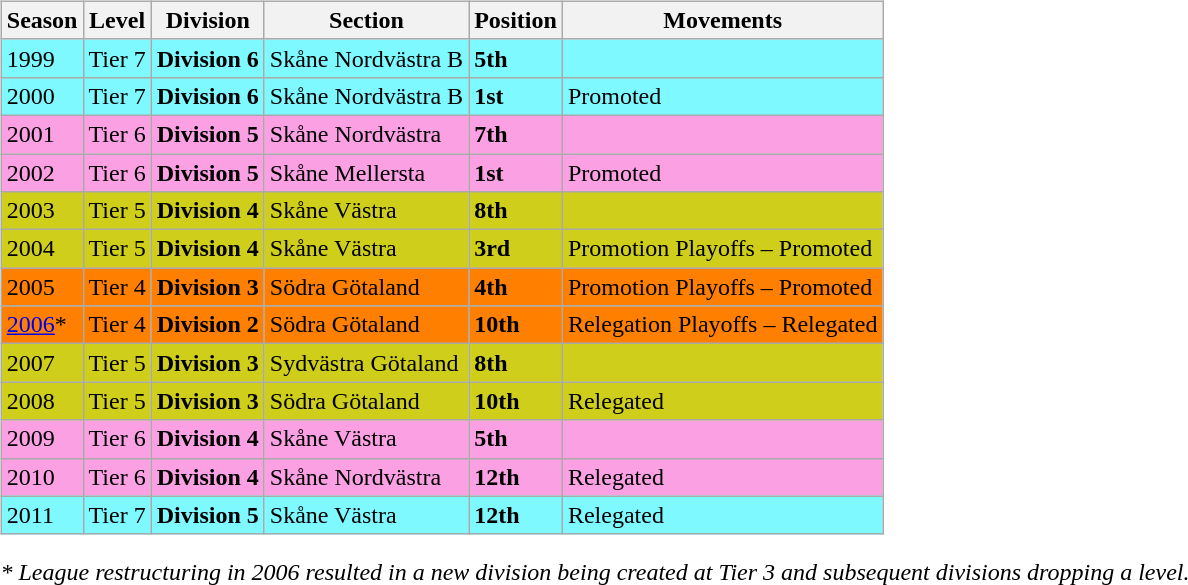<table>
<tr>
<td valign="top" width=0%><br><table class="wikitable">
<tr style="background:#f0f6fa;">
<th><strong>Season</strong></th>
<th><strong>Level</strong></th>
<th><strong>Division</strong></th>
<th><strong>Section</strong></th>
<th><strong>Position</strong></th>
<th><strong>Movements</strong></th>
</tr>
<tr>
<td style="background:#7DF9FF;">1999</td>
<td style="background:#7DF9FF;">Tier 7</td>
<td style="background:#7DF9FF;"><strong>Division 6</strong></td>
<td style="background:#7DF9FF;">Skåne Nordvästra B</td>
<td style="background:#7DF9FF;"><strong>5th</strong></td>
<td style="background:#7DF9FF;"></td>
</tr>
<tr>
<td style="background:#7DF9FF;">2000</td>
<td style="background:#7DF9FF;">Tier 7</td>
<td style="background:#7DF9FF;"><strong>Division 6</strong></td>
<td style="background:#7DF9FF;">Skåne Nordvästra B</td>
<td style="background:#7DF9FF;"><strong>1st</strong></td>
<td style="background:#7DF9FF;">Promoted</td>
</tr>
<tr>
<td style="background:#FBA0E3;">2001</td>
<td style="background:#FBA0E3;">Tier 6</td>
<td style="background:#FBA0E3;"><strong>Division 5</strong></td>
<td style="background:#FBA0E3;">Skåne Nordvästra</td>
<td style="background:#FBA0E3;"><strong>7th</strong></td>
<td style="background:#FBA0E3;"></td>
</tr>
<tr>
<td style="background:#FBA0E3;">2002</td>
<td style="background:#FBA0E3;">Tier 6</td>
<td style="background:#FBA0E3;"><strong>Division 5</strong></td>
<td style="background:#FBA0E3;">Skåne Mellersta</td>
<td style="background:#FBA0E3;"><strong>1st</strong></td>
<td style="background:#FBA0E3;">Promoted</td>
</tr>
<tr>
<td style="background:#CECE1B;">2003</td>
<td style="background:#CECE1B;">Tier 5</td>
<td style="background:#CECE1B;"><strong>Division 4</strong></td>
<td style="background:#CECE1B;">Skåne Västra</td>
<td style="background:#CECE1B;"><strong>8th</strong></td>
<td style="background:#CECE1B;"></td>
</tr>
<tr>
<td style="background:#CECE1B;">2004</td>
<td style="background:#CECE1B;">Tier 5</td>
<td style="background:#CECE1B;"><strong>Division 4</strong></td>
<td style="background:#CECE1B;">Skåne Västra</td>
<td style="background:#CECE1B;"><strong>3rd</strong></td>
<td style="background:#CECE1B;">Promotion Playoffs – Promoted</td>
</tr>
<tr>
<td style="background:#FF7F00;">2005</td>
<td style="background:#FF7F00;">Tier 4</td>
<td style="background:#FF7F00;"><strong>Division 3</strong></td>
<td style="background:#FF7F00;">Södra Götaland</td>
<td style="background:#FF7F00;"><strong>4th</strong></td>
<td style="background:#FF7F00;">Promotion Playoffs – Promoted</td>
</tr>
<tr>
<td style="background:#FF7F00;"><a href='#'>2006</a>*</td>
<td style="background:#FF7F00;">Tier 4</td>
<td style="background:#FF7F00;"><strong>Division 2</strong></td>
<td style="background:#FF7F00;">Södra Götaland</td>
<td style="background:#FF7F00;"><strong>10th</strong></td>
<td style="background:#FF7F00;">Relegation Playoffs – Relegated</td>
</tr>
<tr>
<td style="background:#CECE1B;">2007</td>
<td style="background:#CECE1B;">Tier 5</td>
<td style="background:#CECE1B;"><strong>Division 3</strong></td>
<td style="background:#CECE1B;">Sydvästra Götaland</td>
<td style="background:#CECE1B;"><strong>8th</strong></td>
<td style="background:#CECE1B;"></td>
</tr>
<tr>
<td style="background:#CECE1B;">2008</td>
<td style="background:#CECE1B;">Tier 5</td>
<td style="background:#CECE1B;"><strong>Division 3</strong></td>
<td style="background:#CECE1B;">Södra Götaland</td>
<td style="background:#CECE1B;"><strong>10th</strong></td>
<td style="background:#CECE1B;">Relegated</td>
</tr>
<tr>
<td style="background:#FBA0E3;">2009</td>
<td style="background:#FBA0E3;">Tier 6</td>
<td style="background:#FBA0E3;"><strong>Division 4</strong></td>
<td style="background:#FBA0E3;">Skåne Västra</td>
<td style="background:#FBA0E3;"><strong>5th</strong></td>
<td style="background:#FBA0E3;"></td>
</tr>
<tr>
<td style="background:#FBA0E3;">2010</td>
<td style="background:#FBA0E3;">Tier 6</td>
<td style="background:#FBA0E3;"><strong>Division 4</strong></td>
<td style="background:#FBA0E3;">Skåne Nordvästra</td>
<td style="background:#FBA0E3;"><strong>12th</strong></td>
<td style="background:#FBA0E3;">Relegated</td>
</tr>
<tr>
<td style="background:#7DF9FF;">2011</td>
<td style="background:#7DF9FF;">Tier 7</td>
<td style="background:#7DF9FF;"><strong>Division 5</strong></td>
<td style="background:#7DF9FF;">Skåne Västra</td>
<td style="background:#7DF9FF;"><strong>12th</strong></td>
<td style="background:#7DF9FF;">Relegated</td>
</tr>
</table>
<em>* League restructuring in 2006 resulted in a new division being created at Tier 3 and subsequent divisions dropping a level.</em>


</td>
</tr>
</table>
